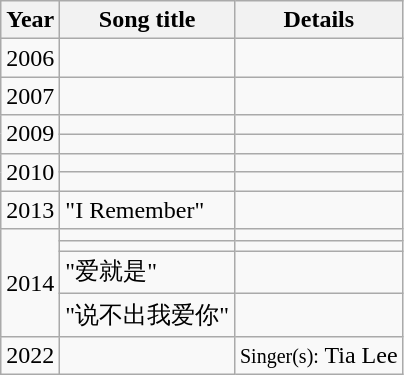<table class="wikitable sortable">
<tr>
<th>Year</th>
<th>Song title</th>
<th>Details</th>
</tr>
<tr ">
<td>2006</td>
<td></td>
<td></td>
</tr>
<tr>
<td>2007</td>
<td></td>
<td></td>
</tr>
<tr>
<td rowspan="2">2009</td>
<td></td>
<td></td>
</tr>
<tr>
<td></td>
<td></td>
</tr>
<tr>
<td rowspan="2">2010</td>
<td></td>
<td></td>
</tr>
<tr>
<td></td>
<td></td>
</tr>
<tr>
<td>2013</td>
<td>"I Remember"</td>
<td></td>
</tr>
<tr>
<td rowspan="4">2014</td>
<td></td>
<td></td>
</tr>
<tr>
<td></td>
<td></td>
</tr>
<tr>
<td>"爱就是"</td>
<td></td>
</tr>
<tr>
<td>"说不出我爱你"</td>
<td></td>
</tr>
<tr>
<td>2022</td>
<td></td>
<td><small>Singer(s):</small> Tia Lee</td>
</tr>
</table>
